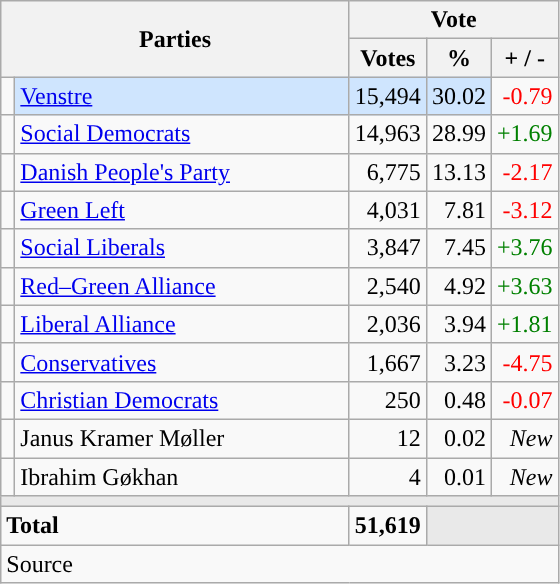<table class="wikitable" style="text-align:right;">
<tr>
<th style="text-align:centre;" rowspan="2" colspan="2" width="225">Parties</th>
<th colspan="3">Vote</th>
</tr>
<tr>
<th width="15">Votes</th>
<th width="15">%</th>
<th width="15">+ / -</th>
</tr>
<tr>
<td width="2" style="color:inherit;background:"></td>
<td bgcolor=#cfe5fe  align="left"><a href='#'>Venstre</a></td>
<td bgcolor=#cfe5fe>15,494</td>
<td bgcolor=#cfe5fe>30.02</td>
<td style=color:red;>-0.79</td>
</tr>
<tr>
<td width="2" style="color:inherit;background:"></td>
<td align="left"><a href='#'>Social Democrats</a></td>
<td>14,963</td>
<td>28.99</td>
<td style=color:green;>+1.69</td>
</tr>
<tr>
<td width="2" style="color:inherit;background:"></td>
<td align="left"><a href='#'>Danish People's Party</a></td>
<td>6,775</td>
<td>13.13</td>
<td style=color:red;>-2.17</td>
</tr>
<tr>
<td width="2" style="color:inherit;background:"></td>
<td align="left"><a href='#'>Green Left</a></td>
<td>4,031</td>
<td>7.81</td>
<td style=color:red;>-3.12</td>
</tr>
<tr>
<td width="2" style="color:inherit;background:"></td>
<td align="left"><a href='#'>Social Liberals</a></td>
<td>3,847</td>
<td>7.45</td>
<td style=color:green;>+3.76</td>
</tr>
<tr>
<td width="2" style="color:inherit;background:"></td>
<td align="left"><a href='#'>Red–Green Alliance</a></td>
<td>2,540</td>
<td>4.92</td>
<td style=color:green;>+3.63</td>
</tr>
<tr>
<td width="2" style="color:inherit;background:"></td>
<td align="left"><a href='#'>Liberal Alliance</a></td>
<td>2,036</td>
<td>3.94</td>
<td style=color:green;>+1.81</td>
</tr>
<tr>
<td width="2" style="color:inherit;background:"></td>
<td align="left"><a href='#'>Conservatives</a></td>
<td>1,667</td>
<td>3.23</td>
<td style=color:red;>-4.75</td>
</tr>
<tr>
<td width="2" style="color:inherit;background:"></td>
<td align="left"><a href='#'>Christian Democrats</a></td>
<td>250</td>
<td>0.48</td>
<td style=color:red;>-0.07</td>
</tr>
<tr>
<td width="2" style="color:inherit;background:"></td>
<td align="left">Janus Kramer Møller</td>
<td>12</td>
<td>0.02</td>
<td><em>New</em></td>
</tr>
<tr>
<td width="2" style="color:inherit;background:"></td>
<td align="left">Ibrahim Gøkhan</td>
<td>4</td>
<td>0.01</td>
<td><em>New</em></td>
</tr>
<tr>
<td colspan="7" bgcolor="#E9E9E9"></td>
</tr>
<tr>
<td align="left" colspan="2"><strong>Total</strong></td>
<td><strong>51,619</strong></td>
<td bgcolor="#E9E9E9" colspan="2"></td>
</tr>
<tr>
<td align="left" colspan="6">Source</td>
</tr>
</table>
